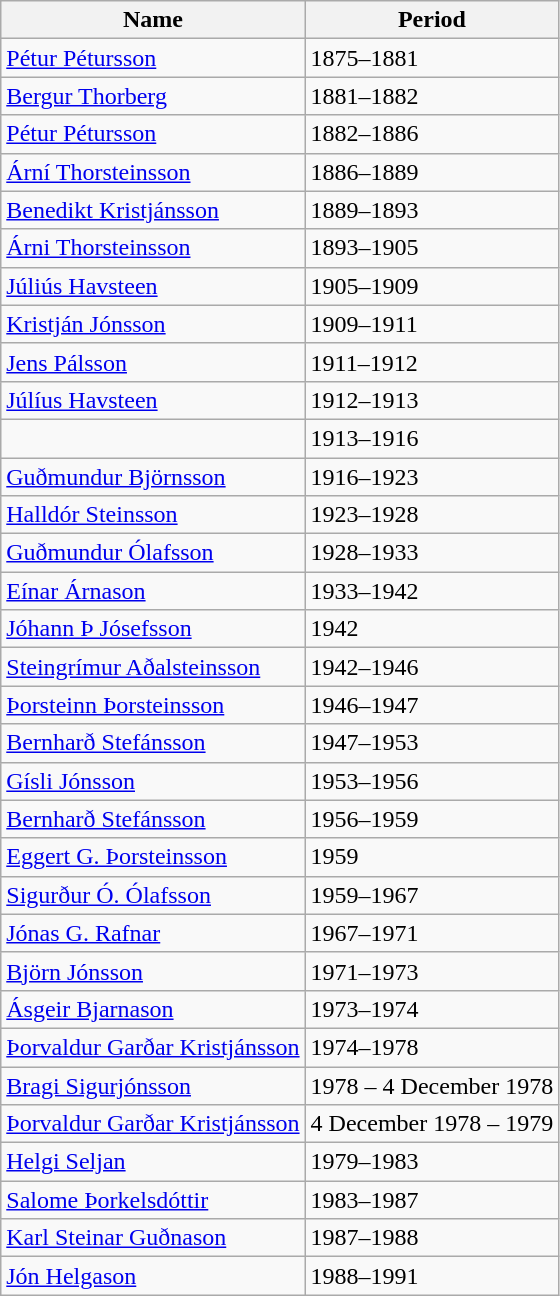<table class="wikitable">
<tr>
<th>Name</th>
<th>Period</th>
</tr>
<tr>
<td><a href='#'>Pétur Pétursson</a></td>
<td>1875–1881</td>
</tr>
<tr>
<td><a href='#'>Bergur Thorberg</a></td>
<td>1881–1882</td>
</tr>
<tr>
<td><a href='#'>Pétur Pétursson</a></td>
<td>1882–1886</td>
</tr>
<tr>
<td><a href='#'>Ární Thorsteinsson</a></td>
<td>1886–1889</td>
</tr>
<tr>
<td><a href='#'>Benedikt Kristjánsson</a></td>
<td>1889–1893</td>
</tr>
<tr>
<td><a href='#'>Árni Thorsteinsson</a></td>
<td>1893–1905</td>
</tr>
<tr>
<td><a href='#'>Júliús Havsteen</a></td>
<td>1905–1909</td>
</tr>
<tr>
<td><a href='#'>Kristján Jónsson</a></td>
<td>1909–1911</td>
</tr>
<tr>
<td><a href='#'>Jens Pálsson</a></td>
<td>1911–1912</td>
</tr>
<tr>
<td><a href='#'>Júlíus Havsteen</a>  </td>
<td>1912–1913</td>
</tr>
<tr>
<td></td>
<td>1913–1916</td>
</tr>
<tr>
<td><a href='#'>Guðmundur Björnsson</a></td>
<td>1916–1923</td>
</tr>
<tr>
<td><a href='#'>Halldór Steinsson</a></td>
<td>1923–1928</td>
</tr>
<tr>
<td><a href='#'>Guðmundur Ólafsson</a></td>
<td>1928–1933</td>
</tr>
<tr>
<td><a href='#'>Eínar Árnason</a></td>
<td>1933–1942</td>
</tr>
<tr>
<td><a href='#'>Jóhann Þ Jósefsson</a></td>
<td>1942</td>
</tr>
<tr>
<td><a href='#'>Steingrímur Aðalsteinsson</a></td>
<td>1942–1946</td>
</tr>
<tr>
<td><a href='#'>Þorsteinn Þorsteinsson</a></td>
<td>1946–1947</td>
</tr>
<tr>
<td><a href='#'>Bernharð Stefánsson</a></td>
<td>1947–1953</td>
</tr>
<tr>
<td><a href='#'>Gísli Jónsson</a></td>
<td>1953–1956</td>
</tr>
<tr>
<td><a href='#'>Bernharð Stefánsson</a></td>
<td>1956–1959</td>
</tr>
<tr>
<td><a href='#'>Eggert G. Þorsteinsson</a></td>
<td>1959</td>
</tr>
<tr>
<td><a href='#'>Sigurður Ó. Ólafsson</a></td>
<td>1959–1967</td>
</tr>
<tr>
<td><a href='#'>Jónas G. Rafnar</a></td>
<td>1967–1971</td>
</tr>
<tr>
<td><a href='#'>Björn Jónsson</a></td>
<td>1971–1973</td>
</tr>
<tr>
<td><a href='#'>Ásgeir Bjarnason</a></td>
<td>1973–1974</td>
</tr>
<tr>
<td><a href='#'>Þorvaldur Garðar Kristjánsson</a></td>
<td>1974–1978</td>
</tr>
<tr>
<td><a href='#'>Bragi Sigurjónsson</a></td>
<td>1978 – 4 December 1978</td>
</tr>
<tr>
<td><a href='#'>Þorvaldur Garðar Kristjánsson</a></td>
<td>4 December 1978 – 1979</td>
</tr>
<tr>
<td><a href='#'>Helgi Seljan</a></td>
<td>1979–1983</td>
</tr>
<tr>
<td><a href='#'>Salome Þorkelsdóttir</a></td>
<td>1983–1987</td>
</tr>
<tr>
<td><a href='#'>Karl Steinar Guðnason</a></td>
<td>1987–1988</td>
</tr>
<tr>
<td><a href='#'>Jón Helgason</a></td>
<td>1988–1991</td>
</tr>
</table>
